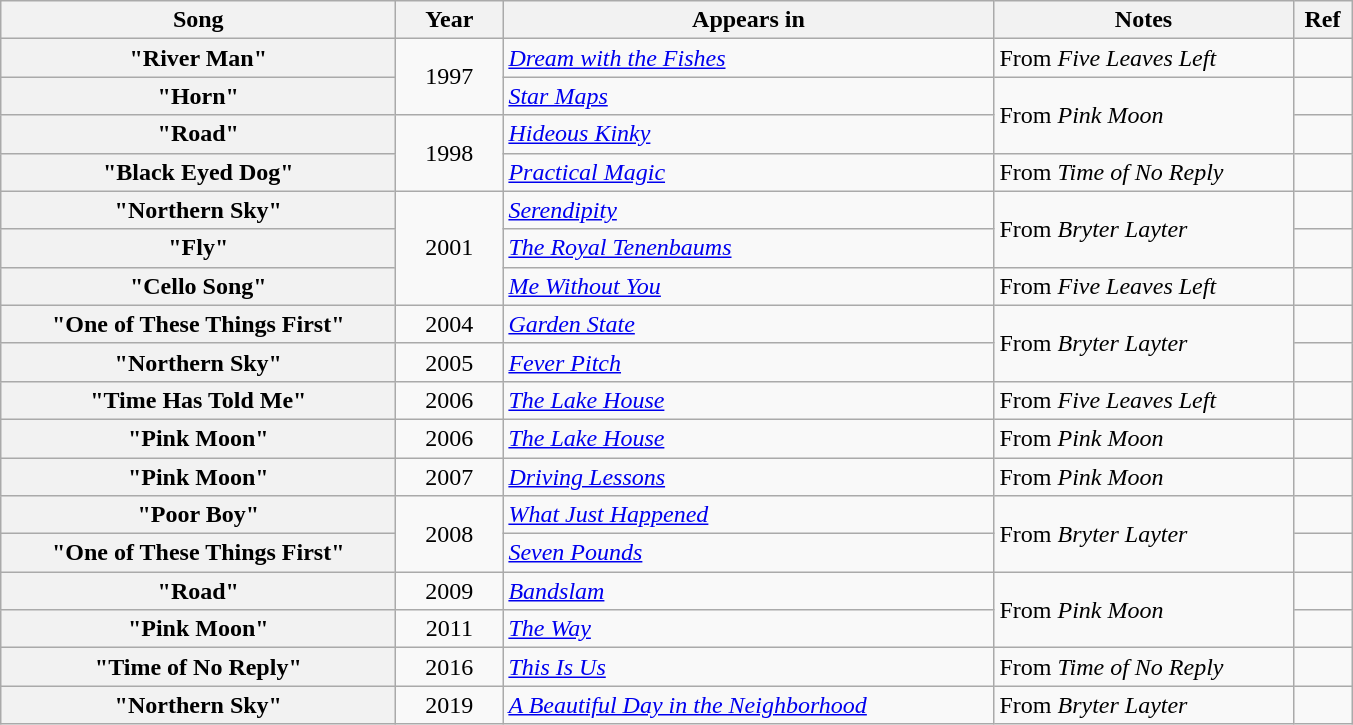<table class="wikitable plainrowheaders" style="text-align:left">
<tr>
<th scope="col" style="width:16em">Song</th>
<th scope="col" style="width:4em">Year</th>
<th scope="col" style="width:20em">Appears in</th>
<th scope="col" style="width:12em">Notes</th>
<th scope="col" style="width:2em">Ref</th>
</tr>
<tr>
<th scope="row">"River Man"</th>
<td rowspan="2" style="text-align:center">1997</td>
<td><em><a href='#'>Dream with the Fishes</a></em></td>
<td>From <em>Five Leaves Left</em></td>
<td style="text-align:center"></td>
</tr>
<tr>
<th scope="row">"Horn"</th>
<td><em><a href='#'>Star Maps</a></em></td>
<td rowspan="2">From <em>Pink Moon</em></td>
<td style="text-align:center"></td>
</tr>
<tr>
<th scope="row">"Road"</th>
<td rowspan="2" style="text-align:center">1998</td>
<td><em><a href='#'>Hideous Kinky</a></em></td>
<td style="text-align:center"></td>
</tr>
<tr>
<th scope="row">"Black Eyed Dog"</th>
<td><em><a href='#'>Practical Magic</a></em></td>
<td>From <em>Time of No Reply</em></td>
<td style="text-align:center"></td>
</tr>
<tr>
<th scope="row">"Northern Sky"</th>
<td rowspan="3" style="text-align:center">2001</td>
<td><em><a href='#'>Serendipity</a></em></td>
<td rowspan="2">From <em>Bryter Layter</em></td>
<td style="text-align:center"></td>
</tr>
<tr>
<th scope="row">"Fly"</th>
<td><em><a href='#'>The Royal Tenenbaums</a></em></td>
<td style="text-align:center"></td>
</tr>
<tr>
<th scope="row">"Cello Song"</th>
<td><em><a href='#'>Me Without You</a></em></td>
<td>From <em>Five Leaves Left</em></td>
<td style="text-align:center"></td>
</tr>
<tr>
<th scope="row">"One of These Things First"</th>
<td style="text-align:center">2004</td>
<td><em><a href='#'>Garden State</a></em></td>
<td rowspan="2">From <em>Bryter Layter</em></td>
<td style="text-align:center"></td>
</tr>
<tr>
<th scope="row">"Northern Sky"</th>
<td style="text-align:center">2005</td>
<td><em><a href='#'>Fever Pitch</a></em></td>
<td style="text-align:center"></td>
</tr>
<tr>
<th scope="row">"Time Has Told Me"</th>
<td style="text-align:center">2006</td>
<td><em><a href='#'>The Lake House</a></em></td>
<td>From <em>Five Leaves Left</em></td>
<td style="text-align:center"></td>
</tr>
<tr>
<th scope="row">"Pink Moon"</th>
<td style="text-align:center">2006</td>
<td><em><a href='#'>The Lake House</a></em></td>
<td>From <em>Pink Moon</em></td>
<td style="text-align:center"></td>
</tr>
<tr>
<th scope="row">"Pink Moon"</th>
<td style="text-align:center">2007</td>
<td><em><a href='#'>Driving Lessons</a></em></td>
<td>From <em>Pink Moon</em></td>
<td style="text-align:center"></td>
</tr>
<tr>
<th scope="row">"Poor Boy"</th>
<td rowspan="2" style="text-align:center">2008</td>
<td><em><a href='#'>What Just Happened</a></em></td>
<td rowspan="2">From <em>Bryter Layter</em></td>
<td style="text-align:center"></td>
</tr>
<tr>
<th scope="row">"One of These Things First"</th>
<td><em><a href='#'>Seven Pounds</a></em></td>
<td style="text-align:center"></td>
</tr>
<tr>
<th scope="row">"Road"</th>
<td style="text-align:center">2009</td>
<td><em><a href='#'>Bandslam</a></em></td>
<td rowspan="2">From <em>Pink Moon</em></td>
<td style="text-align:center"></td>
</tr>
<tr>
<th scope="row">"Pink Moon"</th>
<td style="text-align:center">2011</td>
<td><em><a href='#'>The Way</a></em></td>
<td style="text-align:center"></td>
</tr>
<tr>
<th scope="row">"Time of No Reply"</th>
<td style="text-align:center">2016</td>
<td><em><a href='#'>This Is Us</a></em></td>
<td rowspan="1">From <em>Time of No Reply</em></td>
<td style="text-align:center"></td>
</tr>
<tr>
<th scope="row">"Northern Sky"</th>
<td rowspan="2" style="text-align:center">2019</td>
<td><em><a href='#'>A Beautiful Day in the Neighborhood</a></em></td>
<td rowspan="2">From <em>Bryter Layter</em></td>
<td style="text-align:center"></td>
</tr>
</table>
